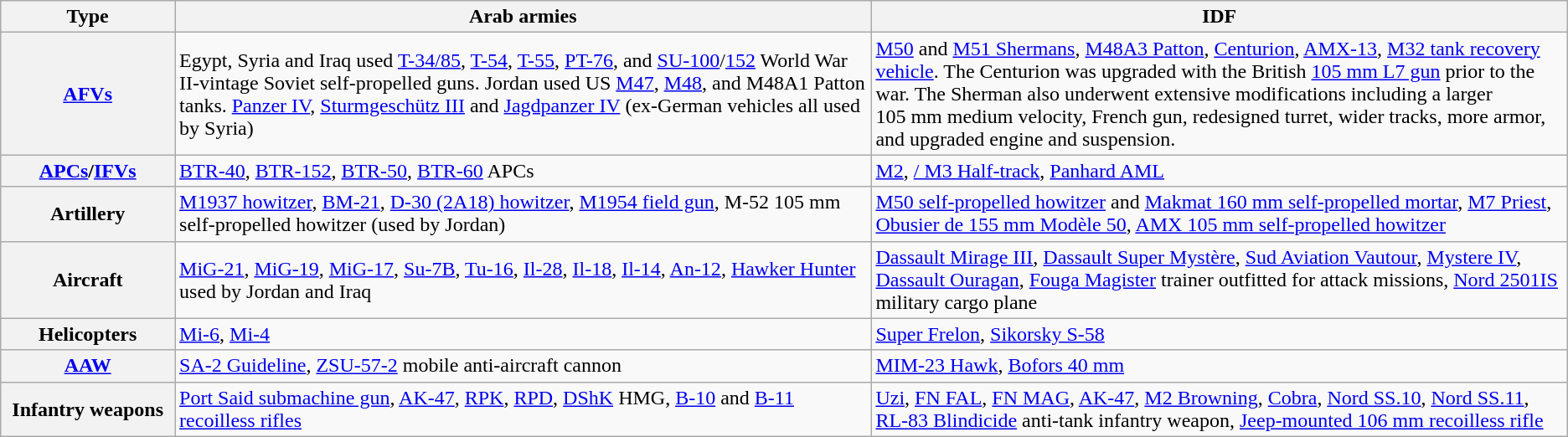<table class="wikitable">
<tr>
<th width=10%>Type</th>
<th width=40%>Arab armies</th>
<th width=40%>IDF</th>
</tr>
<tr>
<th><a href='#'>AFVs</a></th>
<td>Egypt, Syria and Iraq used <a href='#'>T-34/85</a>, <a href='#'>T-54</a>, <a href='#'>T-55</a>, <a href='#'>PT-76</a>, and <a href='#'>SU-100</a>/<a href='#'>152</a> World War II-vintage Soviet self-propelled guns. Jordan used US <a href='#'>M47</a>, <a href='#'>M48</a>, and M48A1 Patton tanks. <a href='#'>Panzer IV</a>, <a href='#'>Sturmgeschütz III</a> and <a href='#'>Jagdpanzer IV</a> (ex-German vehicles all used by Syria)</td>
<td><a href='#'>M50</a> and <a href='#'>M51 Shermans</a>, <a href='#'>M48A3 Patton</a>, <a href='#'>Centurion</a>, <a href='#'>AMX-13</a>, <a href='#'>M32 tank recovery vehicle</a>. The Centurion was upgraded with the British <a href='#'>105 mm L7 gun</a> prior to the war. The Sherman also underwent extensive modifications including a larger 105 mm medium velocity, French gun, redesigned turret, wider tracks, more armor, and upgraded engine and suspension.</td>
</tr>
<tr>
<th><a href='#'>APCs</a>/<a href='#'>IFVs</a></th>
<td><a href='#'>BTR-40</a>, <a href='#'>BTR-152</a>, <a href='#'>BTR-50</a>, <a href='#'>BTR-60</a> APCs</td>
<td><a href='#'>M2</a>, <a href='#'>/ M3 Half-track</a>, <a href='#'>Panhard AML</a></td>
</tr>
<tr>
<th>Artillery</th>
<td><a href='#'>M1937 howitzer</a>, <a href='#'>BM-21</a>, <a href='#'>D-30 (2A18) howitzer</a>, <a href='#'>M1954 field gun</a>, M-52 105 mm self-propelled howitzer (used by Jordan)</td>
<td><a href='#'>M50 self-propelled howitzer</a> and <a href='#'>Makmat 160 mm self-propelled mortar</a>, <a href='#'>M7 Priest</a>, <a href='#'>Obusier de 155&nbsp;mm Modèle 50</a>, <a href='#'>AMX 105 mm self-propelled howitzer</a></td>
</tr>
<tr>
<th>Aircraft</th>
<td><a href='#'>MiG-21</a>, <a href='#'>MiG-19</a>, <a href='#'>MiG-17</a>, <a href='#'>Su-7B</a>, <a href='#'>Tu-16</a>, <a href='#'>Il-28</a>, <a href='#'>Il-18</a>, <a href='#'>Il-14</a>, <a href='#'>An-12</a>, <a href='#'>Hawker Hunter</a> used by Jordan and Iraq</td>
<td><a href='#'>Dassault Mirage III</a>, <a href='#'>Dassault Super Mystère</a>, <a href='#'>Sud Aviation Vautour</a>, <a href='#'>Mystere IV</a>, <a href='#'>Dassault Ouragan</a>, <a href='#'>Fouga Magister</a> trainer outfitted for attack missions, <a href='#'>Nord 2501IS</a> military cargo plane</td>
</tr>
<tr>
<th>Helicopters</th>
<td><a href='#'>Mi-6</a>, <a href='#'>Mi-4</a></td>
<td><a href='#'>Super Frelon</a>, <a href='#'>Sikorsky S-58</a></td>
</tr>
<tr>
<th><a href='#'>AAW</a></th>
<td><a href='#'>SA-2 Guideline</a>, <a href='#'>ZSU-57-2</a> mobile anti-aircraft cannon</td>
<td><a href='#'>MIM-23 Hawk</a>, <a href='#'>Bofors 40 mm</a></td>
</tr>
<tr>
<th>Infantry weapons</th>
<td><a href='#'>Port Said submachine gun</a>, <a href='#'>AK-47</a>, <a href='#'>RPK</a>, <a href='#'>RPD</a>, <a href='#'>DShK</a> HMG, <a href='#'>B-10</a> and <a href='#'>B-11 recoilless rifles</a></td>
<td><a href='#'>Uzi</a>, <a href='#'>FN FAL</a>, <a href='#'>FN MAG</a>, <a href='#'>AK-47</a>, <a href='#'>M2 Browning</a>, <a href='#'>Cobra</a>, <a href='#'>Nord SS.10</a>, <a href='#'>Nord SS.11</a>, <a href='#'>RL-83 Blindicide</a> anti-tank infantry weapon, <a href='#'>Jeep-mounted 106 mm recoilless rifle</a></td>
</tr>
</table>
